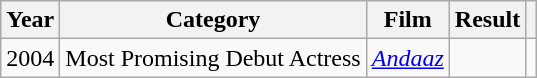<table class="wikitable plainrowheaders">
<tr>
<th>Year</th>
<th>Category</th>
<th>Film</th>
<th>Result</th>
<th></th>
</tr>
<tr>
<td>2004</td>
<td>Most Promising Debut Actress</td>
<td><em><a href='#'>Andaaz</a></em></td>
<td></td>
<td></td>
</tr>
</table>
